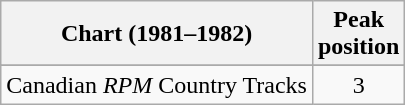<table class="wikitable sortable">
<tr>
<th align="left">Chart (1981–1982)</th>
<th align="center">Peak<br>position</th>
</tr>
<tr>
</tr>
<tr>
<td align="left">Canadian <em>RPM</em> Country Tracks</td>
<td align="center">3</td>
</tr>
</table>
